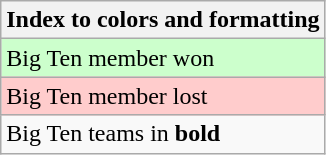<table class="wikitable">
<tr>
<th>Index to colors and formatting</th>
</tr>
<tr style="background:#cfc;">
<td>Big Ten member won</td>
</tr>
<tr style="background:#fcc;">
<td>Big Ten member lost</td>
</tr>
<tr>
<td>Big Ten teams in <strong>bold</strong></td>
</tr>
</table>
